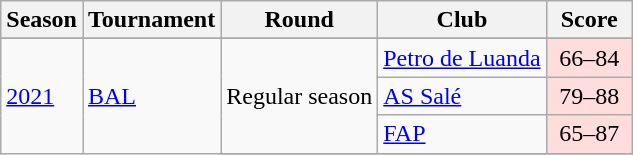<table class="wikitable">
<tr>
<th>Season</th>
<th>Tournament</th>
<th>Round</th>
<th>Club</th>
<th>Score</th>
</tr>
<tr>
</tr>
<tr>
<td rowspan=4><a href='#'>2021</a></td>
<td rowspan=4><a href='#'>BAL</a></td>
<td rowspan=3>Regular season</td>
<td> <a href='#'>Petro de Luanda</a></td>
<td width=50 style="background:#fdd; text-align:center;">66–84</td>
</tr>
<tr>
<td> <a href='#'>AS Salé</a></td>
<td style="background:#fdd; text-align:center;">79–88</td>
</tr>
<tr>
<td> <a href='#'>FAP</a></td>
<td style="background:#fdd; text-align:center;">65–87</td>
</tr>
<tr>
</tr>
</table>
